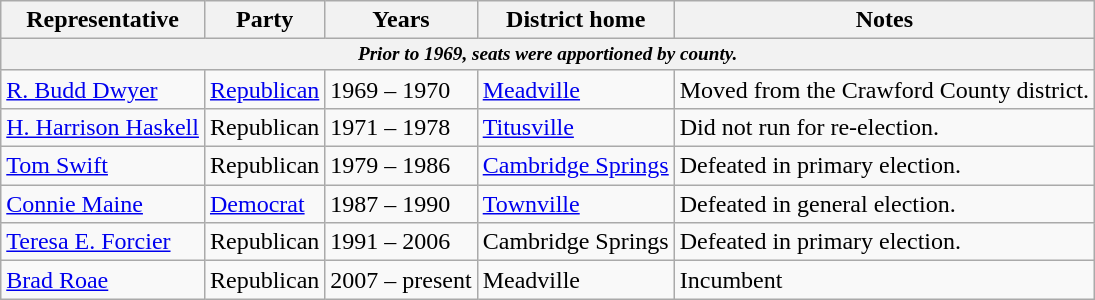<table class=wikitable>
<tr valign=bottom>
<th>Representative</th>
<th>Party</th>
<th>Years</th>
<th>District home</th>
<th>Notes</th>
</tr>
<tr>
<th colspan=5 style="font-size: 80%;"><em>Prior to 1969, seats were apportioned by county.</em></th>
</tr>
<tr>
<td><a href='#'>R. Budd Dwyer</a></td>
<td><a href='#'>Republican</a></td>
<td>1969 – 1970</td>
<td><a href='#'>Meadville</a></td>
<td>Moved from the Crawford County district.</td>
</tr>
<tr>
<td><a href='#'>H. Harrison Haskell</a></td>
<td>Republican</td>
<td>1971 – 1978</td>
<td><a href='#'>Titusville</a></td>
<td>Did not run for re-election.</td>
</tr>
<tr>
<td><a href='#'>Tom Swift</a></td>
<td>Republican</td>
<td>1979 – 1986</td>
<td><a href='#'>Cambridge Springs</a></td>
<td>Defeated in primary election.</td>
</tr>
<tr>
<td><a href='#'>Connie Maine</a></td>
<td><a href='#'>Democrat</a></td>
<td>1987 – 1990</td>
<td><a href='#'>Townville</a></td>
<td>Defeated in general election.</td>
</tr>
<tr>
<td><a href='#'>Teresa E. Forcier</a></td>
<td>Republican</td>
<td>1991 – 2006</td>
<td>Cambridge Springs</td>
<td>Defeated in primary election.</td>
</tr>
<tr>
<td><a href='#'>Brad Roae</a></td>
<td>Republican</td>
<td>2007 – present</td>
<td>Meadville</td>
<td>Incumbent</td>
</tr>
</table>
